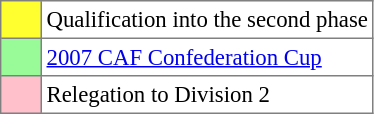<table bgcolor="#f7f8ff" cellpadding="3" cellspacing="0" border="1" style="font-size: 95%; border: gray solid 1px; border-collapse: collapse;text-align:center;">
<tr>
<td style="background: #ffff30;" width="20"></td>
<td bgcolor="#ffffff" align="left">Qualification into the second phase</td>
</tr>
<tr>
<td style="background: #98fb98" width="20"></td>
<td bgcolor="#ffffff" align="left"><a href='#'>2007 CAF Confederation Cup</a></td>
</tr>
<tr>
<td style="background: #ffc0cb" width="20"></td>
<td bgcolor="#ffffff" align="left">Relegation to Division 2</td>
</tr>
</table>
